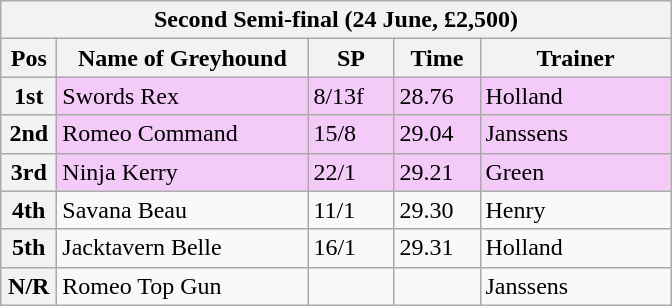<table class="wikitable">
<tr>
<th colspan="6">Second Semi-final (24 June, £2,500)</th>
</tr>
<tr>
<th width=30>Pos</th>
<th width=160>Name of Greyhound</th>
<th width=50>SP</th>
<th width=50>Time</th>
<th width=120>Trainer</th>
</tr>
<tr style="background: #f4caf9;">
<th>1st</th>
<td>Swords Rex</td>
<td>8/13f</td>
<td>28.76</td>
<td>Holland</td>
</tr>
<tr style="background: #f4caf9;">
<th>2nd</th>
<td>Romeo Command</td>
<td>15/8</td>
<td>29.04</td>
<td>Janssens</td>
</tr>
<tr style="background: #f4caf9;">
<th>3rd</th>
<td>Ninja Kerry</td>
<td>22/1</td>
<td>29.21</td>
<td>Green</td>
</tr>
<tr>
<th>4th</th>
<td>Savana Beau</td>
<td>11/1</td>
<td>29.30</td>
<td>Henry</td>
</tr>
<tr>
<th>5th</th>
<td>Jacktavern Belle</td>
<td>16/1</td>
<td>29.31</td>
<td>Holland</td>
</tr>
<tr>
<th>N/R</th>
<td>Romeo Top Gun</td>
<td></td>
<td></td>
<td>Janssens</td>
</tr>
</table>
